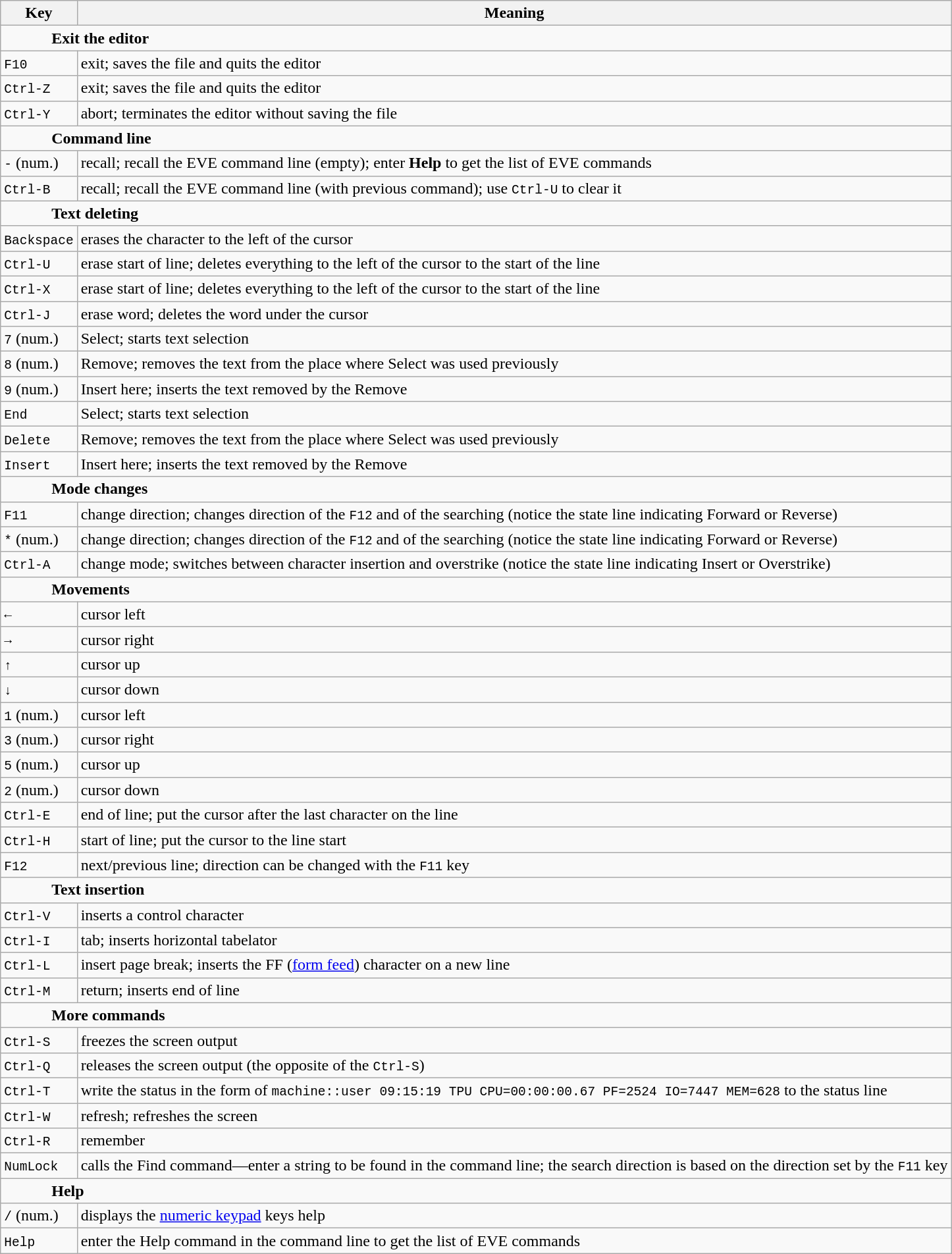<table class="wikitable">
<tr>
<th>Key</th>
<th>Meaning</th>
</tr>
<tr>
<td style="font-weight: bold; text-indent: 3em;" colspan="2">Exit the editor</td>
</tr>
<tr>
<td><code>F10</code></td>
<td>exit; saves the file and quits the editor</td>
</tr>
<tr>
<td><code>Ctrl-Z</code></td>
<td>exit; saves the file and quits the editor</td>
</tr>
<tr>
<td><code>Ctrl-Y</code></td>
<td>abort; terminates the editor without saving the file</td>
</tr>
<tr>
<td style="font-weight: bold; text-indent: 3em;" colspan="2">Command line</td>
</tr>
<tr>
<td><code>-</code> (num.)</td>
<td>recall; recall the EVE command line (empty); enter <strong>Help</strong> to get the list of EVE commands</td>
</tr>
<tr>
<td><code>Ctrl-B</code></td>
<td>recall; recall the EVE command line (with previous command); use <code>Ctrl-U</code> to clear it</td>
</tr>
<tr>
<td style="font-weight: bold; text-indent: 3em;" colspan="2">Text deleting</td>
</tr>
<tr>
<td><code>Backspace</code></td>
<td>erases the character to the left of the cursor</td>
</tr>
<tr>
<td><code>Ctrl-U</code></td>
<td>erase start of line; deletes everything to the left of the cursor to the start of the line</td>
</tr>
<tr>
<td><code>Ctrl-X</code></td>
<td>erase start of line; deletes everything to the left of the cursor to the start of the line</td>
</tr>
<tr>
<td><code>Ctrl-J</code></td>
<td>erase word; deletes the word under the cursor</td>
</tr>
<tr>
<td><code>7</code> (num.)</td>
<td>Select; starts text selection</td>
</tr>
<tr>
<td><code>8</code> (num.)</td>
<td>Remove; removes the text from the place where Select was used previously</td>
</tr>
<tr>
<td><code>9</code> (num.)</td>
<td>Insert here; inserts the text removed by the Remove</td>
</tr>
<tr>
<td><code>End</code></td>
<td>Select; starts text selection</td>
</tr>
<tr>
<td><code>Delete</code></td>
<td>Remove; removes the text from the place where Select was used previously</td>
</tr>
<tr>
<td><code>Insert</code></td>
<td>Insert here; inserts the text removed by the Remove</td>
</tr>
<tr>
<td style="font-weight: bold; text-indent: 3em;" colspan="2">Mode changes</td>
</tr>
<tr>
<td><code>F11</code></td>
<td>change direction; changes direction of the <code>F12</code> and of the searching (notice the state line indicating Forward or Reverse)</td>
</tr>
<tr>
<td><code>*</code> (num.)</td>
<td>change direction; changes direction of the <code>F12</code> and of the searching (notice the state line indicating Forward or Reverse)</td>
</tr>
<tr>
<td><code>Ctrl-A</code></td>
<td>change mode; switches between character insertion and overstrike (notice the state line indicating Insert or Overstrike)</td>
</tr>
<tr>
<td style="font-weight: bold; text-indent: 3em;" colspan="2">Movements</td>
</tr>
<tr>
<td><code>←</code></td>
<td>cursor left</td>
</tr>
<tr>
<td><code>→</code></td>
<td>cursor right</td>
</tr>
<tr>
<td><code>↑</code></td>
<td>cursor up</td>
</tr>
<tr>
<td><code>↓</code></td>
<td>cursor down</td>
</tr>
<tr>
<td><code>1</code> (num.)</td>
<td>cursor left</td>
</tr>
<tr>
<td><code>3</code> (num.)</td>
<td>cursor right</td>
</tr>
<tr>
<td><code>5</code> (num.)</td>
<td>cursor up</td>
</tr>
<tr>
<td><code>2</code> (num.)</td>
<td>cursor down</td>
</tr>
<tr>
<td><code>Ctrl-E</code></td>
<td>end of line; put the cursor after the last character on the line</td>
</tr>
<tr>
<td><code>Ctrl-H</code></td>
<td>start of line; put the cursor to the line start</td>
</tr>
<tr>
<td><code>F12</code></td>
<td>next/previous line; direction can be changed with the <code>F11</code> key</td>
</tr>
<tr>
<td style="font-weight: bold; text-indent: 3em;" colspan="2">Text insertion</td>
</tr>
<tr>
<td><code>Ctrl-V</code></td>
<td>inserts a control character</td>
</tr>
<tr>
<td><code>Ctrl-I</code></td>
<td>tab; inserts horizontal tabelator</td>
</tr>
<tr>
<td><code>Ctrl-L</code></td>
<td>insert page break; inserts the FF (<a href='#'>form feed</a>) character on a new line</td>
</tr>
<tr>
<td><code>Ctrl-M</code></td>
<td>return; inserts end of line</td>
</tr>
<tr>
<td style="font-weight: bold; text-indent: 3em;" colspan="2">More commands</td>
</tr>
<tr>
<td><code>Ctrl-S</code></td>
<td>freezes the screen output</td>
</tr>
<tr>
<td><code>Ctrl-Q</code></td>
<td>releases the screen output (the opposite of the <code>Ctrl-S</code>)</td>
</tr>
<tr>
<td><code>Ctrl-T</code></td>
<td>write the status in the form of <code>machine::user 09:15:19 TPU       CPU=00:00:00.67 PF=2524 IO=7447 MEM=628</code> to the status line</td>
</tr>
<tr>
<td><code>Ctrl-W</code></td>
<td>refresh; refreshes the screen</td>
</tr>
<tr>
<td><code>Ctrl-R</code></td>
<td>remember</td>
</tr>
<tr>
<td><code>NumLock</code></td>
<td>calls the Find command—enter a string to be found in the command line; the search direction is based on the direction set by the <code>F11</code> key</td>
</tr>
<tr>
<td style="font-weight: bold; text-indent: 3em;" colspan="2">Help</td>
</tr>
<tr>
<td><code>/</code> (num.)</td>
<td>displays the <a href='#'>numeric keypad</a> keys help</td>
</tr>
<tr>
<td><code>Help</code></td>
<td>enter the Help command in the command line to get the list of EVE commands</td>
</tr>
</table>
